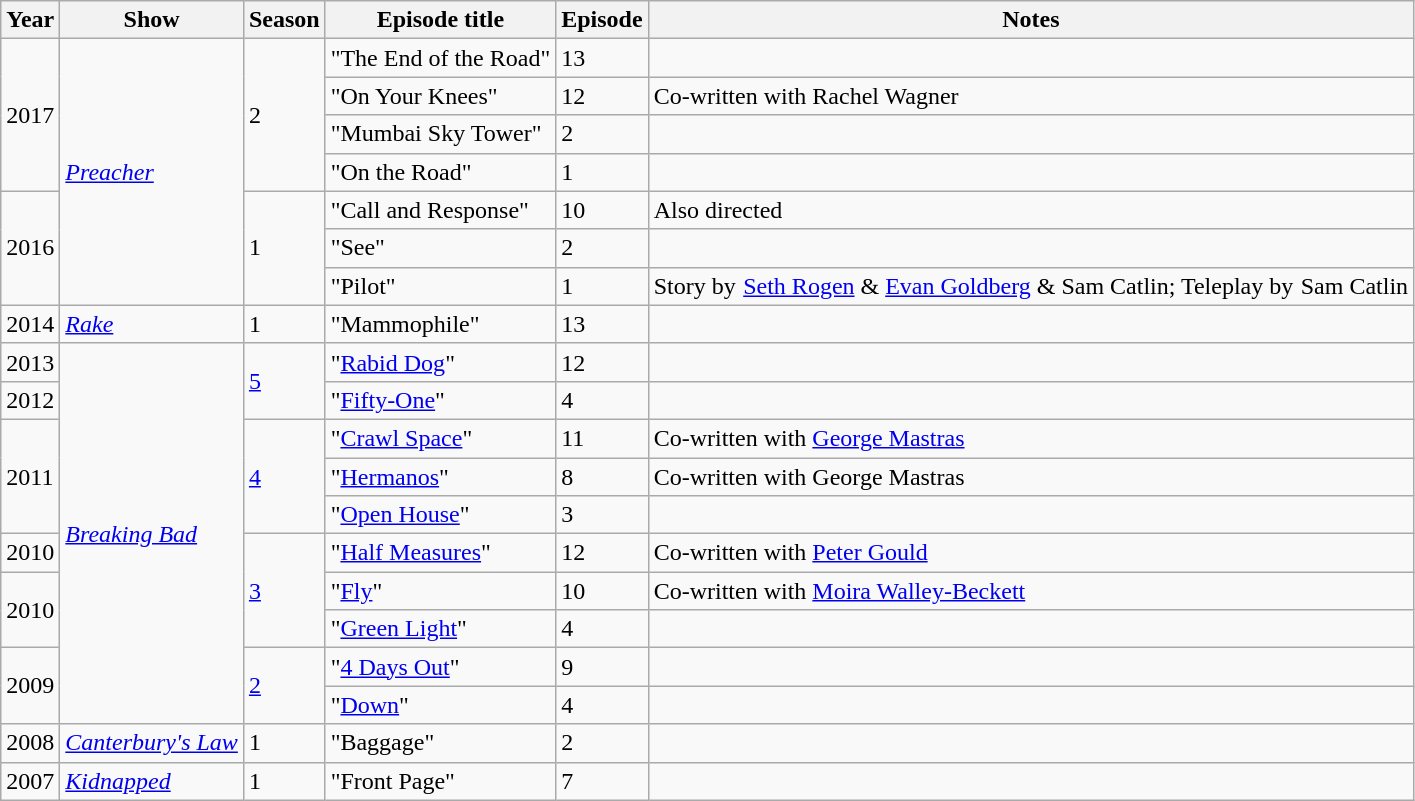<table class="wikitable">
<tr>
<th>Year</th>
<th>Show</th>
<th>Season</th>
<th>Episode title</th>
<th>Episode</th>
<th>Notes</th>
</tr>
<tr>
<td rowspan="4">2017</td>
<td rowspan="7"><a href='#'><em>Preacher</em></a></td>
<td rowspan="4">2</td>
<td>"The End of the Road"</td>
<td>13</td>
<td></td>
</tr>
<tr>
<td>"On Your Knees"</td>
<td>12</td>
<td>Co-written with Rachel Wagner</td>
</tr>
<tr>
<td>"Mumbai Sky Tower"</td>
<td>2</td>
<td></td>
</tr>
<tr>
<td>"On the Road"</td>
<td>1</td>
<td></td>
</tr>
<tr>
<td rowspan="3">2016</td>
<td rowspan="3">1</td>
<td>"Call and Response"</td>
<td>10</td>
<td>Also directed</td>
</tr>
<tr>
<td>"See"</td>
<td>2</td>
<td></td>
</tr>
<tr>
<td>"Pilot"</td>
<td>1</td>
<td>Story by  <a href='#'>Seth Rogen</a> & <a href='#'>Evan Goldberg</a> & Sam Catlin; Teleplay by  Sam Catlin</td>
</tr>
<tr>
<td>2014</td>
<td><a href='#'><em>Rake</em></a></td>
<td>1</td>
<td>"Mammophile"</td>
<td>13</td>
<td></td>
</tr>
<tr>
<td>2013</td>
<td rowspan="10"><em><a href='#'>Breaking Bad</a></em></td>
<td rowspan="2"><a href='#'>5</a></td>
<td>"<a href='#'>Rabid Dog</a>"</td>
<td>12</td>
<td></td>
</tr>
<tr>
<td>2012</td>
<td>"<a href='#'>Fifty-One</a>"</td>
<td>4</td>
<td></td>
</tr>
<tr>
<td rowspan="3">2011</td>
<td rowspan="3"><a href='#'>4</a></td>
<td>"<a href='#'>Crawl Space</a>"</td>
<td>11</td>
<td>Co-written with <a href='#'>George Mastras</a></td>
</tr>
<tr>
<td>"<a href='#'>Hermanos</a>"</td>
<td>8</td>
<td>Co-written with George Mastras</td>
</tr>
<tr>
<td>"<a href='#'>Open House</a>"</td>
<td>3</td>
<td></td>
</tr>
<tr>
<td>2010</td>
<td rowspan="3"><a href='#'>3</a></td>
<td>"<a href='#'>Half Measures</a>"</td>
<td>12</td>
<td>Co-written with <a href='#'>Peter Gould</a></td>
</tr>
<tr>
<td rowspan="2">2010</td>
<td>"<a href='#'>Fly</a>"</td>
<td>10</td>
<td>Co-written with <a href='#'>Moira Walley-Beckett</a></td>
</tr>
<tr>
<td>"<a href='#'>Green Light</a>"</td>
<td>4</td>
<td></td>
</tr>
<tr>
<td rowspan="2">2009</td>
<td rowspan="2"><a href='#'>2</a></td>
<td>"<a href='#'>4 Days Out</a>"</td>
<td>9</td>
<td></td>
</tr>
<tr>
<td>"<a href='#'>Down</a>"</td>
<td>4</td>
<td></td>
</tr>
<tr>
<td>2008</td>
<td><em><a href='#'>Canterbury's Law</a></em></td>
<td>1</td>
<td>"Baggage"</td>
<td>2</td>
<td></td>
</tr>
<tr>
<td>2007</td>
<td><a href='#'><em>Kidnapped</em></a></td>
<td>1</td>
<td>"Front Page"</td>
<td>7</td>
<td></td>
</tr>
</table>
